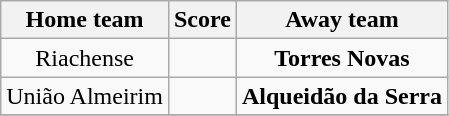<table class="wikitable" style="text-align: center">
<tr>
<th>Home team</th>
<th>Score</th>
<th>Away team</th>
</tr>
<tr>
<td>Riachense </td>
<td></td>
<td><strong>Torres Novas</strong> </td>
</tr>
<tr>
<td>União Almeirim </td>
<td></td>
<td><strong>Alqueidão da Serra</strong> </td>
</tr>
<tr>
</tr>
</table>
